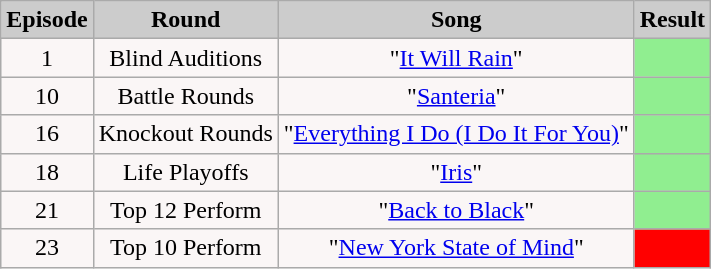<table class="wikitable">
<tr style="text-align: center; background:#ccc;">
<td rowspan="1"><strong>Episode</strong></td>
<td rowspan="1"><strong>Round</strong></td>
<td colspan="1"><strong>Song</strong></td>
<td rowspan="1"><strong>Result</strong></td>
</tr>
<tr>
<td style="text-align: center; background:#faf6f6;">1</td>
<td style="text-align: center; background:#faf6f6;">Blind Auditions</td>
<td style="text-align: center; background:#faf6f6;">"<a href='#'>It Will Rain</a>"</td>
<td bgcolor="lightgreen"></td>
</tr>
<tr style="text-align: center; background:#faf6f6;">
<td>10</td>
<td>Battle Rounds</td>
<td>"<a href='#'>Santeria</a>"</td>
<td bgcolor="lightgreen"></td>
</tr>
<tr>
<td style="text-align: center; background:#faf6f6;">16</td>
<td style="text-align: center; background:#faf6f6;">Knockout Rounds</td>
<td style="text-align: center; background:#faf6f6;">"<a href='#'>Everything I Do (I Do It For You)</a>"</td>
<td bgcolor="lightgreen"></td>
</tr>
<tr style="text-align: center; background:#faf6f6;">
<td>18</td>
<td>Life Playoffs</td>
<td>"<a href='#'>Iris</a>"</td>
<td bgcolor="lightgreen"></td>
</tr>
<tr>
<td style="text-align: center; background:#faf6f6;">21</td>
<td style="text-align: center; background:#faf6f6;">Top 12 Perform</td>
<td style="text-align: center; background:#faf6f6;">"<a href='#'>Back to Black</a>"</td>
<td bgcolor="lightgreen"></td>
</tr>
<tr>
<td style="text-align: center; background:#faf6f6;">23</td>
<td style="text-align: center; background:#faf6f6;">Top 10 Perform</td>
<td style="text-align: center; background:#faf6f6;">"<a href='#'>New York State of Mind</a>"</td>
<td bgcolor="red"></td>
</tr>
</table>
